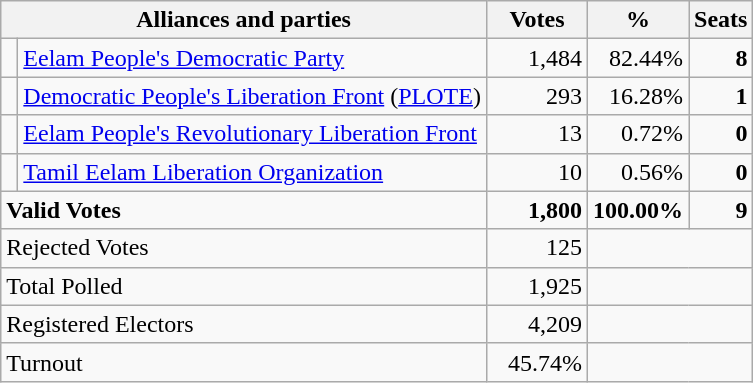<table class="wikitable" border="1" style="text-align:right;">
<tr>
<th valign=bottom align=left colspan=2>Alliances and parties</th>
<th valign=bottom align=center width="60">Votes</th>
<th valign=bottom align=center width="50">%</th>
<th valign=bottom align=center>Seats</th>
</tr>
<tr>
<td bgcolor=> </td>
<td align=left><a href='#'>Eelam People's Democratic Party</a></td>
<td>1,484</td>
<td>82.44%</td>
<td><strong>8</strong></td>
</tr>
<tr>
<td bgcolor=> </td>
<td align=left><a href='#'>Democratic People's Liberation Front</a> (<a href='#'>PLOTE</a>)</td>
<td>293</td>
<td>16.28%</td>
<td><strong>1</strong></td>
</tr>
<tr>
<td bgcolor=> </td>
<td align=left><a href='#'>Eelam People's Revolutionary Liberation Front</a></td>
<td>13</td>
<td>0.72%</td>
<td><strong>0</strong></td>
</tr>
<tr>
<td bgcolor=> </td>
<td align=left><a href='#'>Tamil Eelam Liberation Organization</a></td>
<td>10</td>
<td>0.56%</td>
<td><strong>0</strong></td>
</tr>
<tr>
<td colspan=2 align=left><strong>Valid Votes</strong></td>
<td><strong>1,800</strong></td>
<td><strong>100.00%</strong></td>
<td><strong>9</strong></td>
</tr>
<tr>
<td colspan=2 align=left>Rejected Votes</td>
<td>125</td>
<td colspan=2></td>
</tr>
<tr>
<td colspan=2 align=left>Total Polled</td>
<td>1,925</td>
<td colspan=2></td>
</tr>
<tr>
<td colspan=2 align=left>Registered Electors</td>
<td>4,209</td>
<td colspan=2></td>
</tr>
<tr>
<td colspan=2 align=left>Turnout</td>
<td>45.74%</td>
<td colspan=2></td>
</tr>
</table>
